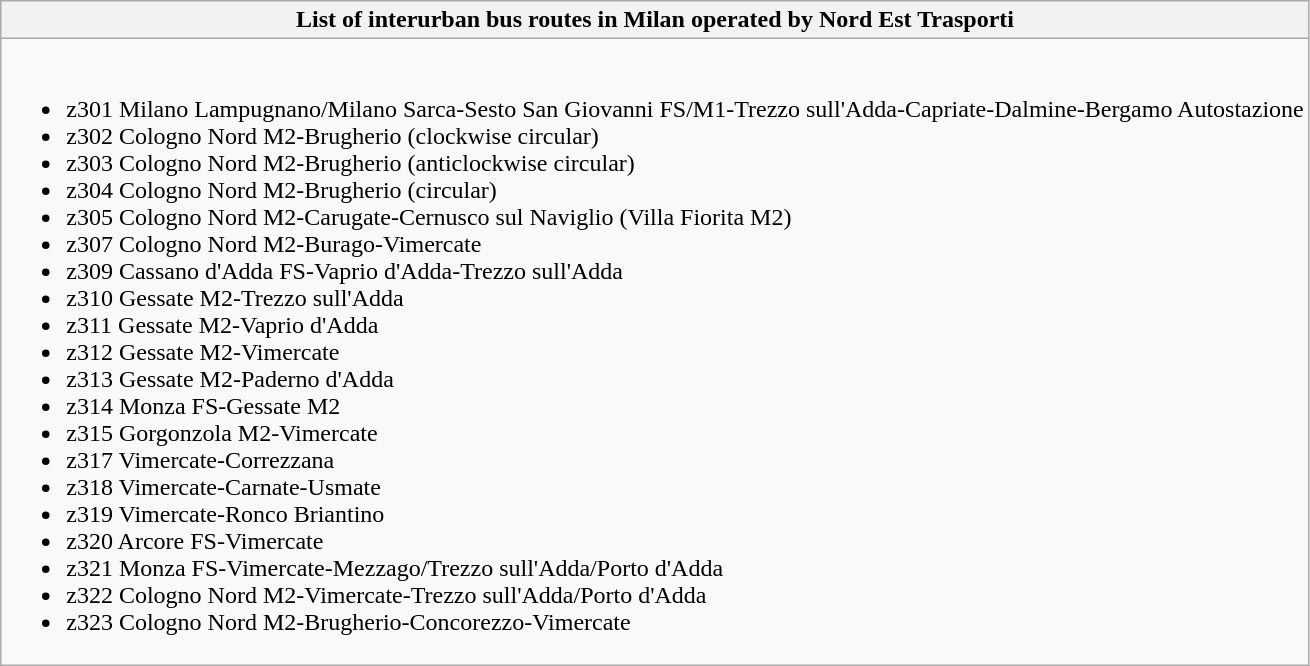<table class="wikitable collapsible collapsed">
<tr>
<th>List of interurban bus routes in Milan operated by Nord Est Trasporti</th>
</tr>
<tr>
<td><br><ul><li>z301 Milano Lampugnano/Milano Sarca-Sesto San Giovanni FS/M1-Trezzo sull'Adda-Capriate-Dalmine-Bergamo Autostazione</li><li>z302 Cologno Nord M2-Brugherio (clockwise circular)</li><li>z303 Cologno Nord M2-Brugherio (anticlockwise circular)</li><li>z304 Cologno Nord M2-Brugherio (circular)</li><li>z305 Cologno Nord M2-Carugate-Cernusco sul Naviglio (Villa Fiorita M2)</li><li>z307 Cologno Nord M2-Burago-Vimercate</li><li>z309 Cassano d'Adda FS-Vaprio d'Adda-Trezzo sull'Adda</li><li>z310 Gessate M2-Trezzo sull'Adda</li><li>z311 Gessate M2-Vaprio d'Adda</li><li>z312 Gessate M2-Vimercate</li><li>z313 Gessate M2-Paderno d'Adda</li><li>z314 Monza FS-Gessate M2</li><li>z315 Gorgonzola M2-Vimercate</li><li>z317 Vimercate-Correzzana</li><li>z318 Vimercate-Carnate-Usmate</li><li>z319 Vimercate-Ronco Briantino</li><li>z320 Arcore FS-Vimercate</li><li>z321 Monza FS-Vimercate-Mezzago/Trezzo sull'Adda/Porto d'Adda</li><li>z322 Cologno Nord M2-Vimercate-Trezzo sull'Adda/Porto d'Adda</li><li>z323 Cologno Nord M2-Brugherio-Concorezzo-Vimercate</li></ul></td>
</tr>
</table>
